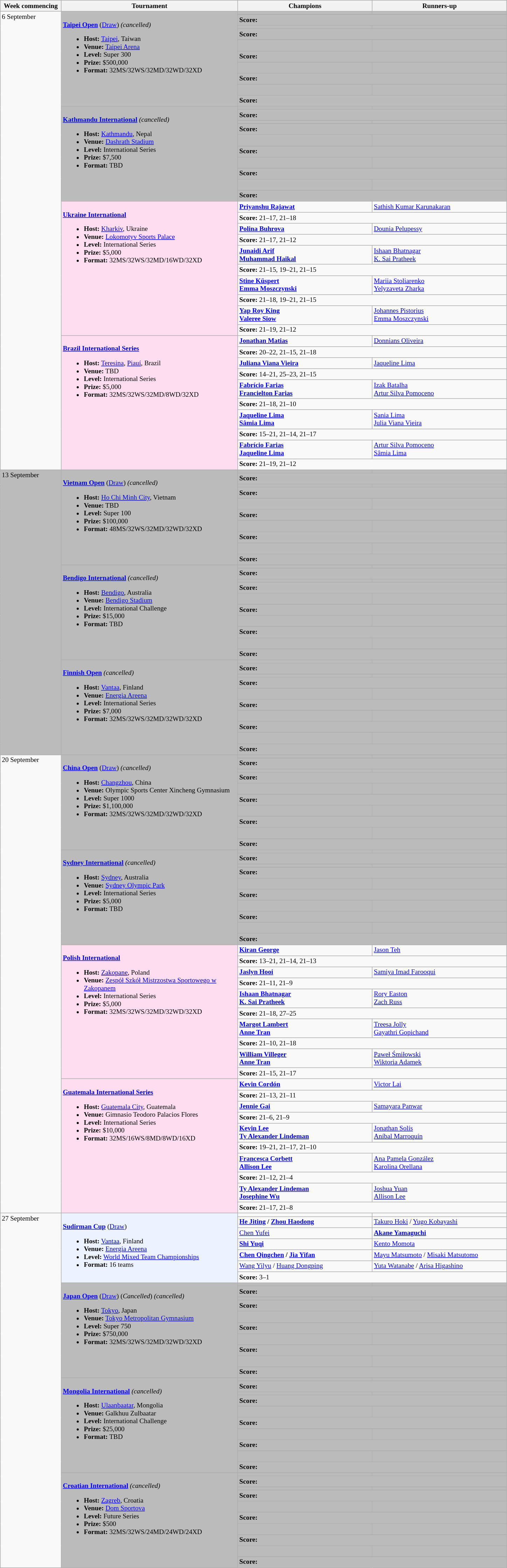<table class="wikitable" style="font-size:80%">
<tr>
<th width="110">Week commencing</th>
<th width="330">Tournament</th>
<th width="250">Champions</th>
<th width="250">Runners-up</th>
</tr>
<tr valign="top">
<td rowspan="40">6 September</td>
<td bgcolor="#BBBBBB"  rowspan="10"><br><strong><a href='#'>Taipei Open</a></strong> (<a href='#'>Draw</a>) <em>(cancelled)</em><ul><li><strong>Host:</strong> <a href='#'>Taipei</a>, Taiwan</li><li><strong>Venue:</strong> <a href='#'>Taipei Arena</a></li><li><strong>Level:</strong> Super 300</li><li><strong>Prize:</strong> $500,000</li><li><strong>Format:</strong> 32MS/32WS/32MD/32WD/32XD</li></ul></td>
<td bgcolor="#BBBBBB"><strong> </strong></td>
<td bgcolor="#BBBBBB"></td>
</tr>
<tr bgcolor="#BBBBBB">
<td colspan="2"><strong>Score:</strong></td>
</tr>
<tr valign="top"bgcolor="#BBBBBB">
<td><strong> </strong></td>
<td></td>
</tr>
<tr bgcolor="#BBBBBB">
<td colspan="2"><strong>Score:</strong></td>
</tr>
<tr valign="top"bgcolor="#BBBBBB">
<td><strong> <br> </strong></td>
<td> <br></td>
</tr>
<tr bgcolor="#BBBBBB">
<td colspan="2"><strong>Score:</strong></td>
</tr>
<tr valign="top"bgcolor="#BBBBBB">
<td><strong> <br> </strong></td>
<td> <br></td>
</tr>
<tr bgcolor="#BBBBBB">
<td colspan="2"><strong>Score:</strong></td>
</tr>
<tr valign="top"bgcolor="#BBBBBB">
<td><strong> <br> </strong></td>
<td> <br></td>
</tr>
<tr bgcolor="#BBBBBB">
<td colspan="2"><strong>Score:</strong></td>
</tr>
<tr valign="top" bgcolor="#BBBBBB">
<td bgcolor="#BBBBBB" rowspan="10"><br><strong><a href='#'>Kathmandu International</a></strong> <em>(cancelled)</em><ul><li><strong>Host:</strong> <a href='#'>Kathmandu</a>, Nepal</li><li><strong>Venue:</strong> <a href='#'>Dashrath Stadium</a></li><li><strong>Level:</strong> International Series</li><li><strong>Prize:</strong> $7,500</li><li><strong>Format:</strong> TBD</li></ul></td>
<td><strong> </strong></td>
<td></td>
</tr>
<tr bgcolor="#BBBBBB">
<td colspan="2"><strong>Score:</strong></td>
</tr>
<tr valign="top" bgcolor="#BBBBBB">
<td><strong> </strong></td>
<td></td>
</tr>
<tr bgcolor="#BBBBBB">
<td colspan="2"><strong>Score:</strong></td>
</tr>
<tr valign="top" bgcolor="#BBBBBB">
<td><strong> <br> </strong></td>
<td> <br></td>
</tr>
<tr bgcolor="#BBBBBB">
<td colspan="2"><strong>Score:</strong></td>
</tr>
<tr valign="top" bgcolor="#BBBBBB">
<td><strong> <br> </strong></td>
<td> <br></td>
</tr>
<tr bgcolor="#BBBBBB">
<td colspan="2"><strong>Score:</strong></td>
</tr>
<tr valign="top" bgcolor="#BBBBBB">
<td><strong> <br> </strong></td>
<td> <br></td>
</tr>
<tr bgcolor="#BBBBBB">
<td colspan="2"><strong>Score:</strong></td>
</tr>
<tr valign="top">
<td bgcolor="#FFDDF1" rowspan="10"><br><strong><a href='#'>Ukraine International</a></strong><ul><li><strong>Host:</strong> <a href='#'>Kharkiv</a>, Ukraine</li><li><strong>Venue:</strong> <a href='#'>Lokomotyv Sports Palace</a></li><li><strong>Level:</strong> International Series</li><li><strong>Prize:</strong> $5,000</li><li><strong>Format:</strong> 32MS/32WS/32MD/16WD/32XD</li></ul></td>
<td><strong> <a href='#'>Priyanshu Rajawat</a></strong></td>
<td> <a href='#'>Sathish Kumar Karunakaran</a></td>
</tr>
<tr>
<td colspan="2"><strong>Score:</strong> 21–17, 21–18</td>
</tr>
<tr valign="top">
<td><strong> <a href='#'>Polina Buhrova</a></strong></td>
<td> <a href='#'>Dounia Pelupessy</a></td>
</tr>
<tr>
<td colspan="2"><strong>Score:</strong> 21–17, 21–12</td>
</tr>
<tr valign="top">
<td><strong> <a href='#'>Junaidi Arif</a><br> <a href='#'>Muhammad Haikal</a></strong></td>
<td> <a href='#'>Ishaan Bhatnagar</a><br> <a href='#'>K. Sai Pratheek</a></td>
</tr>
<tr>
<td colspan="2"><strong>Score:</strong> 21–15, 19–21, 21–15</td>
</tr>
<tr valign="top">
<td><strong> <a href='#'>Stine Küspert</a><br> <a href='#'>Emma Moszczynski</a></strong></td>
<td> <a href='#'>Mariia Stoliarenko</a><br> <a href='#'>Yelyzaveta Zharka</a></td>
</tr>
<tr>
<td colspan="2"><strong>Score:</strong> 21–18, 19–21, 21–15</td>
</tr>
<tr valign="top">
<td><strong> <a href='#'>Yap Roy King</a><br> <a href='#'>Valeree Siow</a></strong></td>
<td> <a href='#'>Johannes Pistorius</a><br> <a href='#'>Emma Moszczynski</a></td>
</tr>
<tr>
<td colspan="2"><strong>Score:</strong> 21–19, 21–12</td>
</tr>
<tr valign="top">
<td bgcolor="#FFDDF1" rowspan="10"><br><strong><a href='#'>Brazil International Series</a></strong><ul><li><strong>Host:</strong> <a href='#'>Teresina</a>, <a href='#'>Piauí</a>, Brazil</li><li><strong>Venue:</strong> TBD</li><li><strong>Level:</strong> International Series</li><li><strong>Prize:</strong> $5,000</li><li><strong>Format:</strong> 32MS/32WS/32MD/8WD/32XD</li></ul></td>
<td><strong> <a href='#'>Jonathan Matias</a></strong></td>
<td> <a href='#'>Donnians Oliveira</a></td>
</tr>
<tr>
<td colspan="2"><strong>Score:</strong> 20–22, 21–15, 21–18</td>
</tr>
<tr valign="top">
<td><strong> <a href='#'>Juliana Viana Vieira</a></strong></td>
<td> <a href='#'>Jaqueline Lima</a></td>
</tr>
<tr>
<td colspan="2"><strong>Score:</strong> 14–21, 25–23, 21–15</td>
</tr>
<tr valign="top">
<td><strong> <a href='#'>Fabrício Farias</a><br> <a href='#'>Francielton Farias</a></strong></td>
<td> <a href='#'>Izak Batalha</a><br> <a href='#'>Artur Silva Pomoceno</a></td>
</tr>
<tr>
<td colspan="2"><strong>Score:</strong> 21–18, 21–10</td>
</tr>
<tr valign="top">
<td><strong> <a href='#'>Jaqueline Lima</a><br> <a href='#'>Sâmia Lima</a></strong></td>
<td> <a href='#'>Sania Lima</a><br> <a href='#'>Julia Viana Vieira</a></td>
</tr>
<tr>
<td colspan="2"><strong>Score:</strong> 15–21, 21–14, 21–17</td>
</tr>
<tr valign="top">
<td><strong> <a href='#'>Fabrício Farias</a><br> <a href='#'>Jaqueline Lima</a></strong></td>
<td> <a href='#'>Artur Silva Pomoceno</a><br> <a href='#'>Sâmia Lima</a></td>
</tr>
<tr>
<td colspan="2"><strong>Score:</strong> 21–19, 21–12</td>
</tr>
<tr valign="top" bgcolor="#BBBBBB">
<td rowspan="30">13 September</td>
<td bgcolor="#BBBBBB" rowspan="10"><br><strong><a href='#'>Vietnam Open</a></strong> (<a href='#'>Draw</a>) <em>(cancelled)</em><ul><li><strong>Host:</strong> <a href='#'>Ho Chi Minh City</a>, Vietnam</li><li><strong>Venue:</strong> TBD</li><li><strong>Level:</strong> Super 100</li><li><strong>Prize:</strong> $100,000</li><li><strong>Format:</strong> 48MS/32WS/32MD/32WD/32XD</li></ul></td>
<td><strong> </strong></td>
<td></td>
</tr>
<tr bgcolor="#BBBBBB">
<td colspan="2"><strong>Score:</strong></td>
</tr>
<tr valign="top" bgcolor="#BBBBBB">
<td><strong> </strong></td>
<td></td>
</tr>
<tr bgcolor="#BBBBBB">
<td colspan="2"><strong>Score:</strong></td>
</tr>
<tr valign="top" bgcolor="#BBBBBB">
<td><strong> <br> </strong></td>
<td> <br></td>
</tr>
<tr bgcolor="#BBBBBB">
<td colspan="2"><strong>Score:</strong></td>
</tr>
<tr valign="top" bgcolor="#BBBBBB">
<td><strong> <br> </strong></td>
<td> <br></td>
</tr>
<tr bgcolor="#BBBBBB">
<td colspan="2"><strong>Score:</strong></td>
</tr>
<tr valign="top" bgcolor="#BBBBBB">
<td><strong> <br> </strong></td>
<td> <br></td>
</tr>
<tr bgcolor="#BBBBBB">
<td colspan="2"><strong>Score:</strong></td>
</tr>
<tr valign="top" bgcolor="#BBBBBB">
<td bgcolor="#BBBBBB" rowspan="10"><br><strong><a href='#'>Bendigo International</a></strong> <em>(cancelled)</em><ul><li><strong>Host:</strong> <a href='#'>Bendigo</a>, Australia</li><li><strong>Venue:</strong> <a href='#'>Bendigo Stadium</a></li><li><strong>Level:</strong> International Challenge</li><li><strong>Prize:</strong> $15,000</li><li><strong>Format:</strong> TBD</li></ul></td>
<td><strong> </strong></td>
<td></td>
</tr>
<tr bgcolor="#BBBBBB">
<td colspan="2"><strong>Score:</strong></td>
</tr>
<tr valign="top" bgcolor="#BBBBBB">
<td><strong> </strong></td>
<td></td>
</tr>
<tr bgcolor="#BBBBBB">
<td colspan="2"><strong>Score:</strong></td>
</tr>
<tr valign="top" bgcolor="#BBBBBB">
<td><strong> <br> </strong></td>
<td> <br></td>
</tr>
<tr bgcolor="#BBBBBB">
<td colspan="2"><strong>Score:</strong></td>
</tr>
<tr valign="top" bgcolor="#BBBBBB">
<td><strong> <br> </strong></td>
<td> <br></td>
</tr>
<tr bgcolor="#BBBBBB">
<td colspan="2"><strong>Score:</strong></td>
</tr>
<tr valign="top" bgcolor="#BBBBBB">
<td><strong> <br> </strong></td>
<td> <br></td>
</tr>
<tr bgcolor="#BBBBBB">
<td colspan="2"><strong>Score:</strong></td>
</tr>
<tr valign="top" bgcolor="#BBBBBB">
<td bgcolor="#BBBBBB" rowspan="10"><br><strong><a href='#'>Finnish Open</a></strong> <em>(cancelled)</em><ul><li><strong>Host:</strong> <a href='#'>Vantaa</a>, Finland</li><li><strong>Venue:</strong> <a href='#'>Energia Areena</a></li><li><strong>Level:</strong> International Series</li><li><strong>Prize:</strong> $7,000</li><li><strong>Format:</strong> 32MS/32WS/32MD/32WD/32XD</li></ul></td>
<td><strong> </strong></td>
<td></td>
</tr>
<tr bgcolor="#BBBBBB">
<td colspan="2"><strong>Score:</strong></td>
</tr>
<tr valign="top" bgcolor="#BBBBBB">
<td><strong> </strong></td>
<td></td>
</tr>
<tr bgcolor="#BBBBBB">
<td colspan="2"><strong>Score:</strong></td>
</tr>
<tr valign="top" bgcolor="#BBBBBB">
<td><strong> <br> </strong></td>
<td> <br></td>
</tr>
<tr bgcolor="#BBBBBB">
<td colspan="2"><strong>Score:</strong></td>
</tr>
<tr valign="top" bgcolor="#BBBBBB">
<td><strong> <br> </strong></td>
<td> <br></td>
</tr>
<tr bgcolor="#BBBBBB">
<td colspan="2"><strong>Score:</strong></td>
</tr>
<tr valign="top" bgcolor="#BBBBBB">
<td><strong> <br> </strong></td>
<td> <br></td>
</tr>
<tr bgcolor="#BBBBBB">
<td colspan="2"><strong>Score:</strong></td>
</tr>
<tr valign="top">
<td rowspan="40">20 September</td>
<td bgcolor="#BBBBBB" rowspan="10"><br><strong><a href='#'>China Open</a></strong> (<a href='#'>Draw</a>) <em>(cancelled)</em><ul><li><strong>Host:</strong> <a href='#'>Changzhou</a>, China</li><li><strong>Venue:</strong> Olympic Sports Center Xincheng Gymnasium</li><li><strong>Level:</strong> Super 1000</li><li><strong>Prize:</strong> $1,100,000</li><li><strong>Format:</strong> 32MS/32WS/32MD/32WD/32XD</li></ul></td>
<td bgcolor="#BBBBBB"><strong> </strong></td>
<td bgcolor="#BBBBBB"></td>
</tr>
<tr bgcolor="#BBBBBB">
<td colspan="2"><strong>Score:</strong></td>
</tr>
<tr valign="top" bgcolor="#BBBBBB">
<td><strong> </strong></td>
<td></td>
</tr>
<tr bgcolor="#BBBBBB">
<td colspan="2"><strong>Score:</strong></td>
</tr>
<tr valign="top" bgcolor="#BBBBBB">
<td><strong> <br> </strong></td>
<td> <br></td>
</tr>
<tr bgcolor="#BBBBBB">
<td colspan="2"><strong>Score:</strong></td>
</tr>
<tr valign="top" bgcolor="#BBBBBB">
<td><strong> <br> </strong></td>
<td> <br></td>
</tr>
<tr bgcolor="#BBBBBB">
<td colspan="2"><strong>Score:</strong></td>
</tr>
<tr valign="top" bgcolor="#BBBBBB">
<td><strong> <br> </strong></td>
<td> <br></td>
</tr>
<tr bgcolor="#BBBBBB">
<td colspan="2"><strong>Score:</strong></td>
</tr>
<tr valign="top" bgcolor="#BBBBBB">
<td bgcolor="#BBBBBB" rowspan="10"><br><strong><a href='#'>Sydney International</a></strong> <em>(cancelled)</em><ul><li><strong>Host:</strong> <a href='#'>Sydney</a>, Australia</li><li><strong>Venue:</strong> <a href='#'>Sydney Olympic Park</a></li><li><strong>Level:</strong> International Series</li><li><strong>Prize:</strong> $5,000</li><li><strong>Format:</strong> TBD</li></ul></td>
<td><strong> </strong></td>
<td></td>
</tr>
<tr bgcolor="#BBBBBB">
<td colspan="2"><strong>Score:</strong></td>
</tr>
<tr valign="top" bgcolor="#BBBBBB">
<td><strong> </strong></td>
<td></td>
</tr>
<tr bgcolor="#BBBBBB">
<td colspan="2"><strong>Score:</strong></td>
</tr>
<tr valign="top" bgcolor="#BBBBBB">
<td><strong> <br> </strong></td>
<td> <br></td>
</tr>
<tr bgcolor="#BBBBBB">
<td colspan="2"><strong>Score:</strong></td>
</tr>
<tr valign="top" bgcolor="#BBBBBB">
<td><strong> <br> </strong></td>
<td> <br></td>
</tr>
<tr bgcolor="#BBBBBB">
<td colspan="2"><strong>Score:</strong></td>
</tr>
<tr valign="top" bgcolor="#BBBBBB">
<td><strong> <br> </strong></td>
<td> <br></td>
</tr>
<tr bgcolor="#BBBBBB">
<td colspan="2"><strong>Score:</strong></td>
</tr>
<tr valign="top">
<td bgcolor="#FFDDF1" rowspan="10"><br><strong><a href='#'>Polish International</a></strong><ul><li><strong>Host:</strong> <a href='#'>Zakopane</a>, Poland</li><li><strong>Venue:</strong> <a href='#'>Zespół Szkół Mistrzostwa Sportowego w Zakopanem</a></li><li><strong>Level:</strong> International Series</li><li><strong>Prize:</strong> $5,000</li><li><strong>Format:</strong> 32MS/32WS/32MD/32WD/32XD</li></ul></td>
<td><strong> <a href='#'>Kiran George</a></strong></td>
<td> <a href='#'>Jason Teh</a></td>
</tr>
<tr>
<td colspan="2"><strong>Score:</strong> 13–21, 21–14, 21–13</td>
</tr>
<tr valign="top">
<td><strong> <a href='#'>Jaslyn Hooi</a></strong></td>
<td> <a href='#'>Samiya Imad Farooqui</a></td>
</tr>
<tr>
<td colspan="2"><strong>Score:</strong> 21–11, 21–9</td>
</tr>
<tr valign="top">
<td><strong> <a href='#'>Ishaan Bhatnagar</a> <br> <a href='#'>K. Sai Pratheek</a></strong></td>
<td> <a href='#'>Rory Easton</a> <br> <a href='#'>Zach Russ</a></td>
</tr>
<tr>
<td colspan="2"><strong>Score:</strong> 21–18, 27–25</td>
</tr>
<tr valign="top">
<td><strong> <a href='#'>Margot Lambert</a> <br> <a href='#'>Anne Tran</a></strong></td>
<td> <a href='#'>Treesa Jolly</a> <br> <a href='#'>Gayathri Gopichand</a></td>
</tr>
<tr>
<td colspan="2"><strong>Score:</strong> 21–10, 21–18</td>
</tr>
<tr valign="top">
<td><strong> <a href='#'>William Villeger</a> <br> <a href='#'>Anne Tran</a></strong></td>
<td> <a href='#'>Paweł Śmiłowski</a> <br> <a href='#'>Wiktoria Adamek</a></td>
</tr>
<tr>
<td colspan="2"><strong>Score:</strong> 21–15, 21–17</td>
</tr>
<tr valign="top">
<td bgcolor="#FFDDF1" rowspan="10"><br><strong><a href='#'>Guatemala International Series</a></strong><ul><li><strong>Host:</strong> <a href='#'>Guatemala City</a>, Guatemala</li><li><strong>Venue:</strong> Gimnasio Teodoro Palacios Flores</li><li><strong>Level:</strong> International Series</li><li><strong>Prize:</strong> $10,000</li><li><strong>Format:</strong> 32MS/16WS/8MD/8WD/16XD</li></ul></td>
<td><strong> <a href='#'>Kevin Cordón</a></strong></td>
<td> <a href='#'>Victor Lai</a></td>
</tr>
<tr>
<td colspan="2"><strong>Score:</strong> 21–13, 21–11</td>
</tr>
<tr valign="top">
<td><strong> <a href='#'>Jennie Gai</a></strong></td>
<td> <a href='#'>Samayara Panwar</a></td>
</tr>
<tr>
<td colspan="2"><strong>Score:</strong> 21–6, 21–9</td>
</tr>
<tr valign="top">
<td><strong> <a href='#'>Kevin Lee</a> <br> <a href='#'>Ty Alexander Lindeman</a></strong></td>
<td> <a href='#'>Jonathan Solís</a> <br> <a href='#'>Aníbal Marroquín</a></td>
</tr>
<tr>
<td colspan="2"><strong>Score:</strong> 19–21, 21–17, 21–10</td>
</tr>
<tr valign="top">
<td><strong> <a href='#'>Francesca Corbett</a> <br> <a href='#'>Allison Lee</a></strong></td>
<td> <a href='#'>Ana Pamela González</a> <br> <a href='#'>Karolina Orellana</a></td>
</tr>
<tr>
<td colspan="2"><strong>Score:</strong> 21–12, 21–4</td>
</tr>
<tr valign="top">
<td><strong> <a href='#'>Ty Alexander Lindeman</a> <br> <a href='#'>Josephine Wu</a></strong></td>
<td> <a href='#'>Joshua Yuan</a> <br> <a href='#'>Allison Lee</a></td>
</tr>
<tr>
<td colspan="2"><strong>Score:</strong> 21–17, 21–8</td>
</tr>
<tr valign="top">
<td rowspan="42">27 September</td>
<td bgcolor="#ECF2FF" rowspan="7"><br><strong><a href='#'>Sudirman Cup</a></strong> (<a href='#'>Draw</a>)<ul><li><strong>Host:</strong> <a href='#'>Vantaa</a>, Finland</li><li><strong>Venue:</strong> <a href='#'>Energia Areena</a></li><li><strong>Level:</strong> <a href='#'>World Mixed Team Championships</a></li><li><strong>Format:</strong> 16 teams</li></ul></td>
<td><strong></strong></td>
<td></td>
</tr>
<tr>
<td><strong><a href='#'>He Jiting</a> / <a href='#'>Zhou Haodong</a></strong></td>
<td><a href='#'>Takuro Hoki</a> / <a href='#'>Yugo Kobayashi</a></td>
</tr>
<tr>
<td><a href='#'>Chen Yufei</a></td>
<td><strong><a href='#'>Akane Yamaguchi</a></strong></td>
</tr>
<tr>
<td><strong><a href='#'>Shi Yuqi</a></strong></td>
<td><a href='#'>Kento Momota</a></td>
</tr>
<tr>
<td><strong><a href='#'>Chen Qingchen</a> / <a href='#'>Jia Yifan</a></strong></td>
<td><a href='#'>Mayu Matsumoto</a> / <a href='#'>Misaki Matsutomo</a></td>
</tr>
<tr>
<td><a href='#'>Wang Yilyu</a> / <a href='#'>Huang Dongping</a></td>
<td><a href='#'>Yuta Watanabe</a> / <a href='#'>Arisa Higashino</a></td>
</tr>
<tr>
<td colspan="2"><strong>Score:</strong> 3–1</td>
</tr>
<tr valign="top" bgcolor="#BBBBBB">
<td bgcolor="#BBBBBB" rowspan="10"><br><strong><a href='#'>Japan Open</a></strong> (<a href='#'>Draw</a>) (<em>Cancelled</em>) <em>(cancelled)</em><ul><li><strong>Host:</strong> <a href='#'>Tokyo</a>, Japan</li><li><strong>Venue:</strong> <a href='#'>Tokyo Metropolitan Gymnasium</a></li><li><strong>Level:</strong> Super 750</li><li><strong>Prize:</strong> $750,000</li><li><strong>Format:</strong> 32MS/32WS/32MD/32WD/32XD</li></ul></td>
<td><strong> </strong></td>
<td></td>
</tr>
<tr bgcolor="#BBBBBB">
<td colspan="2"><strong>Score:</strong></td>
</tr>
<tr valign="top" bgcolor="#BBBBBB">
<td><strong> </strong></td>
<td></td>
</tr>
<tr bgcolor="#BBBBBB">
<td colspan="2"><strong>Score:</strong></td>
</tr>
<tr valign="top" bgcolor="#BBBBBB">
<td><strong> <br> </strong></td>
<td> <br></td>
</tr>
<tr bgcolor="#BBBBBB">
<td colspan="2"><strong>Score:</strong></td>
</tr>
<tr valign="top" bgcolor="#BBBBBB">
<td><strong> <br> </strong></td>
<td> <br></td>
</tr>
<tr bgcolor="#BBBBBB">
<td colspan="2"><strong>Score:</strong></td>
</tr>
<tr valign="top" bgcolor="#BBBBBB">
<td><strong> <br> </strong></td>
<td> <br></td>
</tr>
<tr bgcolor="#BBBBBB">
<td colspan="2"><strong>Score:</strong></td>
</tr>
<tr valign="top" bgcolor="#BBBBBB">
<td bgcolor="#BBBBBB" rowspan="10"><br><strong><a href='#'>Mongolia International</a></strong> <em>(cancelled)</em><ul><li><strong>Host:</strong> <a href='#'>Ulaanbaatar</a>, Mongolia</li><li><strong>Venue:</strong> Galkhuu Zulbaatar</li><li><strong>Level:</strong> International Challenge</li><li><strong>Prize:</strong> $25,000</li><li><strong>Format:</strong> TBD</li></ul></td>
<td><strong> </strong></td>
<td></td>
</tr>
<tr bgcolor="#BBBBBB">
<td colspan="2"><strong>Score:</strong></td>
</tr>
<tr valign="top" bgcolor="#BBBBBB">
<td><strong> </strong></td>
<td></td>
</tr>
<tr bgcolor="#BBBBBB">
<td colspan="2"><strong>Score:</strong></td>
</tr>
<tr valign="top" bgcolor="#BBBBBB">
<td><strong> <br> </strong></td>
<td> <br></td>
</tr>
<tr bgcolor="#BBBBBB">
<td colspan="2"><strong>Score:</strong></td>
</tr>
<tr valign="top" bgcolor="#BBBBBB">
<td><strong> <br> </strong></td>
<td> <br></td>
</tr>
<tr bgcolor="#BBBBBB">
<td colspan="2"><strong>Score:</strong></td>
</tr>
<tr valign="top" bgcolor="#BBBBBB">
<td><strong> <br> </strong></td>
<td> <br></td>
</tr>
<tr bgcolor="#BBBBBB">
<td colspan="2"><strong>Score:</strong></td>
</tr>
<tr valign="top" bgcolor="#BBBBBB">
<td bgcolor="#BBBBBB" rowspan="10"><br><strong><a href='#'>Croatian International</a></strong> <em>(cancelled)</em><ul><li><strong>Host:</strong> <a href='#'>Zagreb</a>, Croatia</li><li><strong>Venue:</strong> <a href='#'>Dom Sportova</a></li><li><strong>Level:</strong> Future Series</li><li><strong>Prize:</strong> $500</li><li><strong>Format:</strong> 32MS/32WS/24MD/24WD/24XD</li></ul></td>
<td><strong> </strong></td>
<td></td>
</tr>
<tr bgcolor="#BBBBBB">
<td colspan="2"><strong>Score:</strong></td>
</tr>
<tr valign="top" bgcolor="#BBBBBB">
<td><strong> </strong></td>
<td></td>
</tr>
<tr bgcolor="#BBBBBB">
<td colspan="2"><strong>Score:</strong></td>
</tr>
<tr valign="top" bgcolor="#BBBBBB">
<td><strong> <br> </strong></td>
<td> <br></td>
</tr>
<tr bgcolor="#BBBBBB">
<td colspan="2"><strong>Score:</strong></td>
</tr>
<tr valign="top" bgcolor="#BBBBBB">
<td><strong> <br> </strong></td>
<td> <br></td>
</tr>
<tr bgcolor="#BBBBBB">
<td colspan="2"><strong>Score:</strong></td>
</tr>
<tr valign="top" bgcolor="#BBBBBB">
<td><strong> <br> </strong></td>
<td> <br></td>
</tr>
<tr bgcolor="#BBBBBB">
<td colspan="2"><strong>Score:</strong></td>
</tr>
</table>
